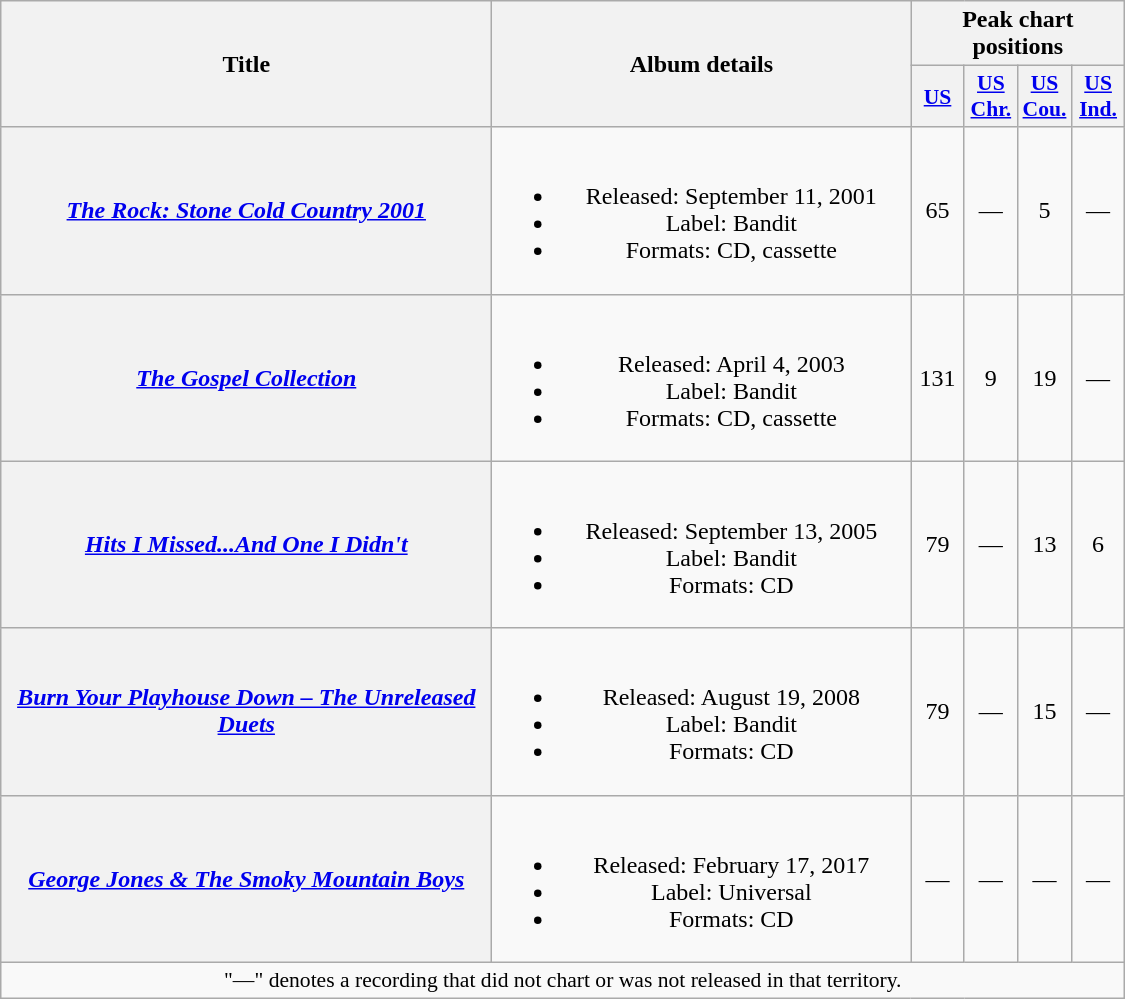<table class="wikitable plainrowheaders" style="text-align:center;">
<tr>
<th scope="col" rowspan="2" style="width:20em;">Title</th>
<th scope="col" rowspan="2" style="width:17em;">Album details</th>
<th scope="col" colspan="4">Peak chart positions</th>
</tr>
<tr>
<th scope="col" style="width:2em;font-size:90%;"><a href='#'>US</a><br></th>
<th scope="col" style="width:2em;font-size:90%;"><a href='#'>US<br>Chr.</a><br></th>
<th scope="col" style="width:2em;font-size:90%;"><a href='#'>US<br>Cou.</a><br></th>
<th scope="col" style="width:2em;font-size:90%;"><a href='#'>US<br>Ind.</a><br></th>
</tr>
<tr>
<th scope="row"><em><a href='#'>The Rock: Stone Cold Country 2001</a></em></th>
<td><br><ul><li>Released: September 11, 2001</li><li>Label: Bandit</li><li>Formats: CD, cassette</li></ul></td>
<td>65</td>
<td>—</td>
<td>5</td>
<td>—</td>
</tr>
<tr>
<th scope="row"><em><a href='#'>The Gospel Collection</a></em></th>
<td><br><ul><li>Released: April 4, 2003</li><li>Label: Bandit</li><li>Formats: CD, cassette</li></ul></td>
<td>131</td>
<td>9</td>
<td>19</td>
<td>—</td>
</tr>
<tr>
<th scope="row"><em><a href='#'>Hits I Missed...And One I Didn't</a></em></th>
<td><br><ul><li>Released: September 13, 2005</li><li>Label: Bandit</li><li>Formats: CD</li></ul></td>
<td>79</td>
<td>—</td>
<td>13</td>
<td>6</td>
</tr>
<tr>
<th scope="row"><em><a href='#'>Burn Your Playhouse Down – The Unreleased Duets</a></em></th>
<td><br><ul><li>Released: August 19, 2008</li><li>Label: Bandit</li><li>Formats: CD</li></ul></td>
<td>79</td>
<td>—</td>
<td>15</td>
<td>—</td>
</tr>
<tr>
<th scope="row"><em><a href='#'>George Jones & The Smoky Mountain Boys</a></em></th>
<td><br><ul><li>Released: February 17, 2017</li><li>Label: Universal</li><li>Formats: CD</li></ul></td>
<td>—</td>
<td>—</td>
<td>—</td>
<td>—</td>
</tr>
<tr>
<td colspan="7" style="font-size:90%">"—" denotes a recording that did not chart or was not released in that territory.</td>
</tr>
</table>
